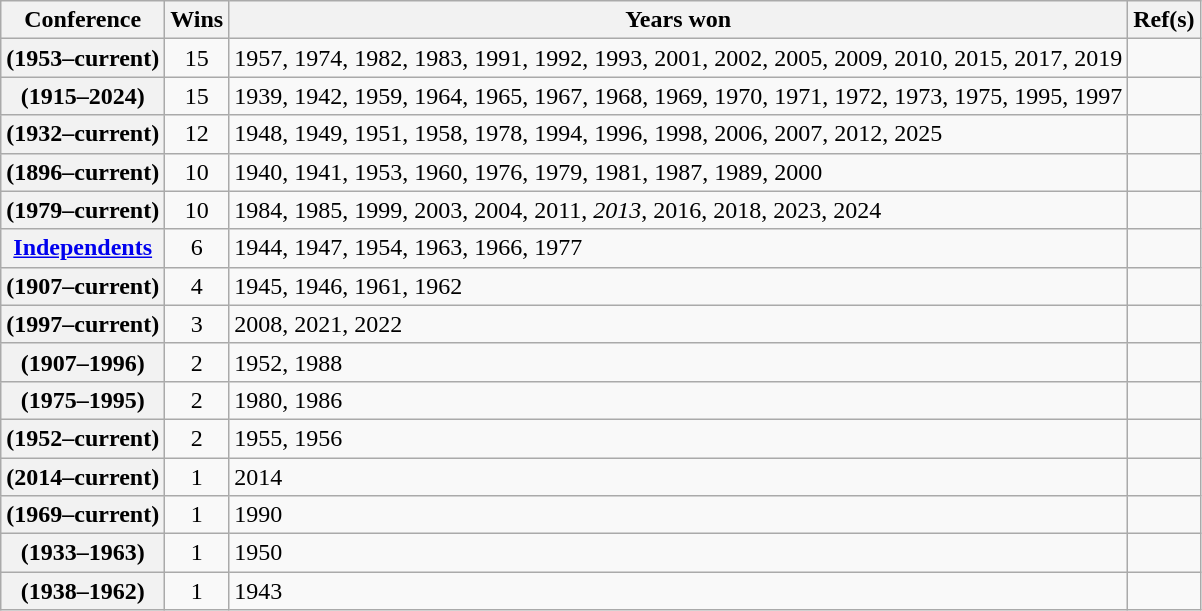<table class="wikitable plainrowheaders sortable">
<tr>
<th scope="col">Conference</th>
<th scope="col">Wins</th>
<th scope="col" class="unsortable">Years won</th>
<th scope="col" class="unsortable">Ref(s)</th>
</tr>
<tr>
<th scope="row"> (1953–current)</th>
<td style="text-align:center">15</td>
<td>1957, 1974, 1982, 1983, 1991, 1992, 1993, 2001, 2002, 2005, 2009, 2010, 2015, 2017, 2019</td>
<td></td>
</tr>
<tr>
<th scope="row"> (1915–2024)</th>
<td style="text-align:center">15</td>
<td>1939, 1942, 1959, 1964, 1965, 1967, 1968, 1969, 1970, 1971, 1972, 1973, 1975, 1995, 1997</td>
<td></td>
</tr>
<tr>
<th scope="row"> (1932–current)</th>
<td style="text-align:center">12</td>
<td>1948, 1949, 1951, 1958, 1978, 1994, 1996, 1998, 2006, 2007, 2012, 2025</td>
<td></td>
</tr>
<tr>
<th scope="row"> (1896–current)</th>
<td style="text-align:center">10</td>
<td>1940, 1941, 1953, 1960, 1976, 1979, 1981, 1987, 1989, 2000</td>
<td></td>
</tr>
<tr>
<th scope="row"> (1979–current)</th>
<td style="text-align:center">10</td>
<td>1984, 1985, 1999, 2003, 2004, 2011, <em>2013</em>, 2016, 2018, 2023, 2024</td>
<td></td>
</tr>
<tr>
<th scope="row"><a href='#'>Independents</a></th>
<td style="text-align:center">6</td>
<td>1944, 1947, 1954, 1963, 1966, 1977</td>
<td></td>
</tr>
<tr>
<th scope="row"> (1907–current)</th>
<td style="text-align:center">4</td>
<td>1945, 1946, 1961, 1962</td>
<td></td>
</tr>
<tr>
<th scope="row"> (1997–current)</th>
<td style="text-align:center">3</td>
<td>2008, 2021, 2022</td>
<td></td>
</tr>
<tr>
<th scope="row"> (1907–1996)</th>
<td style="text-align:center">2</td>
<td>1952, 1988</td>
<td></td>
</tr>
<tr>
<th scope="row"> (1975–1995)</th>
<td style="text-align:center">2</td>
<td>1980, 1986</td>
<td></td>
</tr>
<tr>
<th scope="row"> (1952–current)</th>
<td style="text-align:center">2</td>
<td>1955, 1956</td>
<td></td>
</tr>
<tr>
<th scope="row"> (2014–current)</th>
<td style="text-align:center">1</td>
<td>2014</td>
<td></td>
</tr>
<tr>
<th scope="row"> (1969–current)</th>
<td style="text-align:center">1</td>
<td>1990</td>
<td></td>
</tr>
<tr>
<th scope="row"> (1933–1963)</th>
<td style="text-align:center">1</td>
<td>1950</td>
<td></td>
</tr>
<tr>
<th scope="row"> (1938–1962)</th>
<td style="text-align:center">1</td>
<td>1943</td>
<td></td>
</tr>
</table>
